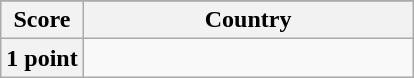<table class="wikitable">
<tr>
</tr>
<tr>
<th scope="col" width="20%">Score</th>
<th scope="col">Country</th>
</tr>
<tr>
<th scope="row">1 point</th>
<td></td>
</tr>
</table>
